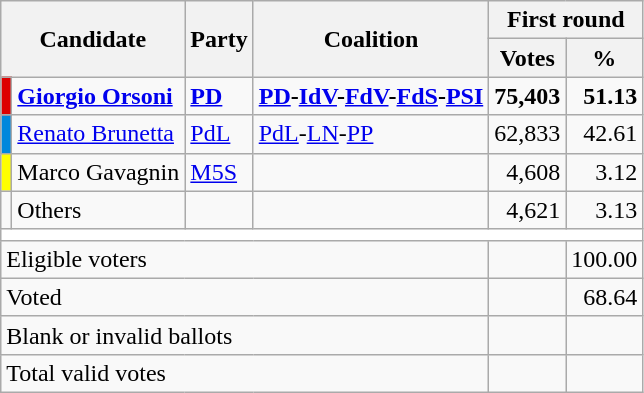<table class="wikitable centre">
<tr>
<th scope="col" rowspan=2 colspan=2>Candidate</th>
<th scope="col" rowspan=2 colspan=1>Party</th>
<th scope="col" rowspan=2 colspan=1>Coalition</th>
<th scope="col" colspan=2>First round</th>
</tr>
<tr>
<th scope="col">Votes</th>
<th scope="col">%</th>
</tr>
<tr>
<td bgcolor="#dd0000"></td>
<td><strong><a href='#'>Giorgio Orsoni</a></strong></td>
<td><strong><a href='#'>PD</a></strong></td>
<td><strong><a href='#'>PD</a>-<a href='#'>IdV</a>-<a href='#'>FdV</a>-<a href='#'>FdS</a>-<a href='#'>PSI</a></strong></td>
<td style="text-align: right"><strong>75,403</strong></td>
<td style="text-align: right"><strong>51.13</strong></td>
</tr>
<tr>
<td bgcolor="#0087DC"></td>
<td><a href='#'>Renato Brunetta</a></td>
<td><a href='#'>PdL</a></td>
<td><a href='#'>PdL</a>-<a href='#'>LN</a>-<a href='#'>PP</a></td>
<td style="text-align: right">62,833</td>
<td style="text-align: right">42.61</td>
</tr>
<tr>
<td bgcolor="yellow"></td>
<td>Marco Gavagnin</td>
<td><a href='#'>M5S</a></td>
<td></td>
<td style="text-align: right">4,608</td>
<td style="text-align: right">3.12</td>
</tr>
<tr>
<td bgcolor=""></td>
<td>Others</td>
<td></td>
<td></td>
<td style="text-align: right">4,621</td>
<td style="text-align: right">3.13</td>
</tr>
<tr bgcolor=white>
<td colspan=6></td>
</tr>
<tr>
<td colspan=4>Eligible voters</td>
<td style="text-align: right"></td>
<td style="text-align: right">100.00</td>
</tr>
<tr>
<td colspan=4>Voted</td>
<td style="text-align: right"></td>
<td style="text-align: right">68.64</td>
</tr>
<tr>
<td colspan=4>Blank or invalid ballots</td>
<td style="text-align: right"></td>
<td style="text-align: right"></td>
</tr>
<tr>
<td colspan=4>Total valid votes</td>
<td style="text-align: right"></td>
<td style="text-align: right"></td>
</tr>
</table>
